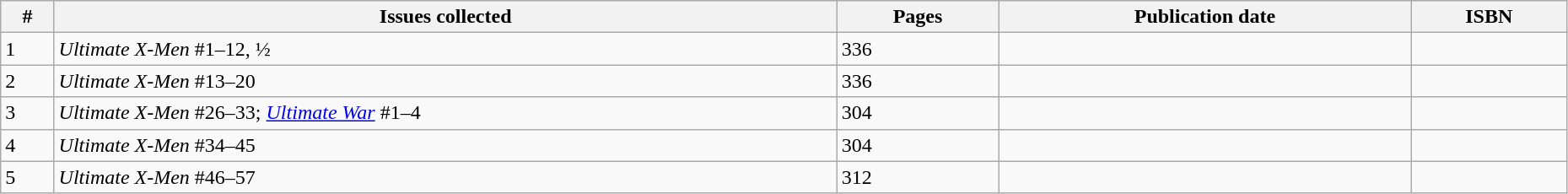<table class="wikitable sortable" width=98%>
<tr>
<th class="unsortable">#</th>
<th class="unsortable" width="50%">Issues collected</th>
<th>Pages</th>
<th>Publication date</th>
<th class="unsortable">ISBN</th>
</tr>
<tr>
<td>1</td>
<td><em>Ultimate X-Men</em> #1–12, ½</td>
<td>336</td>
<td></td>
<td></td>
</tr>
<tr>
<td>2</td>
<td><em>Ultimate X-Men</em> #13–20</td>
<td>336</td>
<td></td>
<td></td>
</tr>
<tr>
<td>3</td>
<td><em>Ultimate X-Men</em> #26–33; <em><a href='#'>Ultimate War</a></em> #1–4</td>
<td>304</td>
<td></td>
<td></td>
</tr>
<tr>
<td>4</td>
<td><em>Ultimate X-Men</em> #34–45</td>
<td>304</td>
<td></td>
<td></td>
</tr>
<tr>
<td>5</td>
<td><em>Ultimate X-Men</em> #46–57</td>
<td>312</td>
<td></td>
<td></td>
</tr>
</table>
